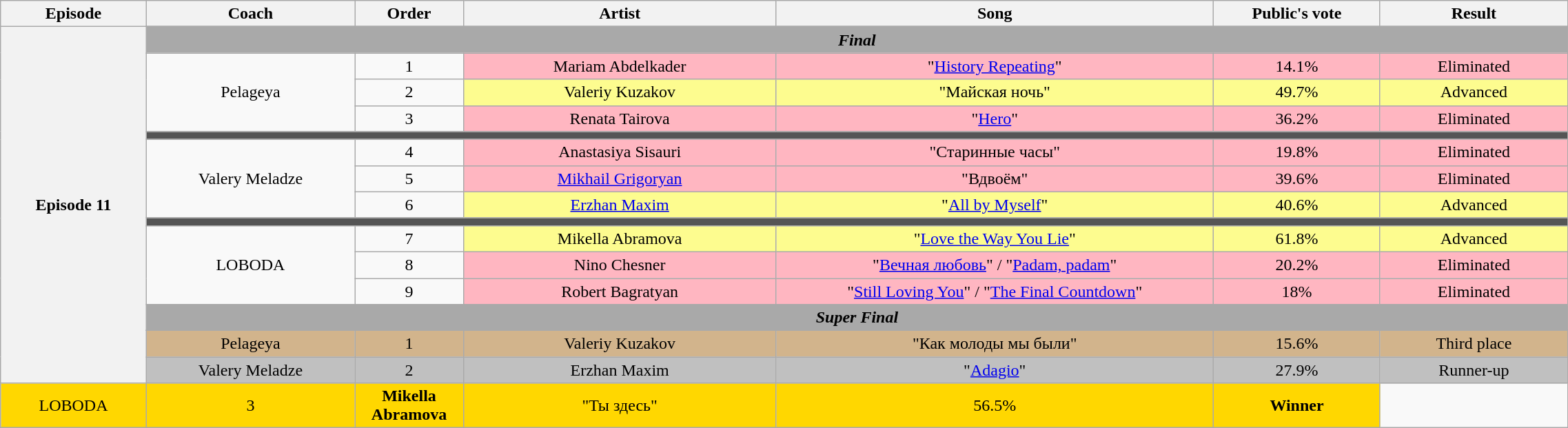<table class="wikitable" style="text-align:center; width:120%;">
<tr>
<th style="width:07%;">Episode</th>
<th style="width:10%;">Coach</th>
<th style="width:05%;">Order</th>
<th style="width:15%;">Artist</th>
<th style="width:21%;">Song</th>
<th style="width:08%;">Public's vote</th>
<th style="width:09%;">Result</th>
</tr>
<tr>
<th rowspan=17 scope="row">Episode 11 <br> </th>
</tr>
<tr>
<td colspan=6 style = "background: darkgray"><strong><em>Final</em></strong></td>
</tr>
<tr>
<td rowspan=3>Pelageya</td>
<td>1</td>
<td style="background:lightpink;">Mariam Abdelkader</td>
<td style="background:lightpink;">"<a href='#'>History Repeating</a>"</td>
<td style="background:lightpink;">14.1%</td>
<td style="background:lightpink;">Eliminated</td>
</tr>
<tr>
<td>2</td>
<td style="background:#fdfc8f;">Valeriy Kuzakov</td>
<td style="background:#fdfc8f;">"Майская ночь"</td>
<td style="background:#fdfc8f;">49.7%</td>
<td style="background:#fdfc8f;">Advanced</td>
</tr>
<tr>
<td>3</td>
<td style="background:lightpink;">Renata Tairova</td>
<td style="background:lightpink;">"<a href='#'>Hero</a>"</td>
<td style="background:lightpink;">36.2%</td>
<td style="background:lightpink;">Eliminated</td>
</tr>
<tr>
<td colspan=6 style="background:#555;"></td>
</tr>
<tr>
<td rowspan=3>Valery Meladze</td>
<td>4</td>
<td style="background:lightpink;">Anastasiya Sisauri</td>
<td style="background:lightpink;">"Старинные часы"</td>
<td style="background:lightpink;">19.8%</td>
<td style="background:lightpink;">Eliminated</td>
</tr>
<tr>
<td>5</td>
<td style="background:lightpink;"><a href='#'>Mikhail Grigoryan</a></td>
<td style="background:lightpink;">"Вдвоём"</td>
<td style="background:lightpink;">39.6%</td>
<td style="background:lightpink;">Eliminated</td>
</tr>
<tr>
<td>6</td>
<td style="background:#fdfc8f;"><a href='#'>Erzhan Maxim</a></td>
<td style="background:#fdfc8f;">"<a href='#'>All by Myself</a>"</td>
<td style="background:#fdfc8f;">40.6%</td>
<td style="background:#fdfc8f;">Advanced</td>
</tr>
<tr>
<td colspan=6 style="background:#555;"></td>
</tr>
<tr>
<td rowspan=3>LOBODA</td>
<td>7</td>
<td style="background:#fdfc8f;">Mikella Abramova</td>
<td style="background:#fdfc8f;">"<a href='#'>Love the Way You Lie</a>"</td>
<td style="background:#fdfc8f;">61.8%</td>
<td style="background:#fdfc8f;">Advanced</td>
</tr>
<tr>
<td>8</td>
<td style="background:lightpink;">Nino Chesner</td>
<td style="background:lightpink;">"<a href='#'>Вечная любовь</a>" / "<a href='#'>Padam, padam</a>"</td>
<td style="background:lightpink;">20.2%</td>
<td style="background:lightpink;">Eliminated</td>
</tr>
<tr>
<td>9</td>
<td style="background:lightpink;">Robert Bagratyan</td>
<td style="background:lightpink;">"<a href='#'>Still Loving You</a>" / "<a href='#'>The Final Countdown</a>"</td>
<td style="background:lightpink;">18%</td>
<td style="background:lightpink;">Eliminated</td>
</tr>
<tr>
<td colspan = 6 style = "background: darkgray"><strong><em>Super Final</em></strong></td>
</tr>
<tr>
</tr>
<tr bgcolor="tan">
<td>Pelageya</td>
<td>1</td>
<td>Valeriy Kuzakov</td>
<td>"Как молоды мы были"</td>
<td>15.6%</td>
<td>Third place</td>
</tr>
<tr bgcolor="silver">
<td>Valery Meladze</td>
<td>2</td>
<td>Erzhan Maxim</td>
<td>"<a href='#'>Adagio</a>"</td>
<td>27.9%</td>
<td>Runner-up</td>
</tr>
<tr bgcolor="gold">
<td>LOBODA</td>
<td>3</td>
<td><strong>Mikella Abramova</strong></td>
<td>"Ты здесь"</td>
<td>56.5%</td>
<td><strong>Winner</strong></td>
</tr>
</table>
